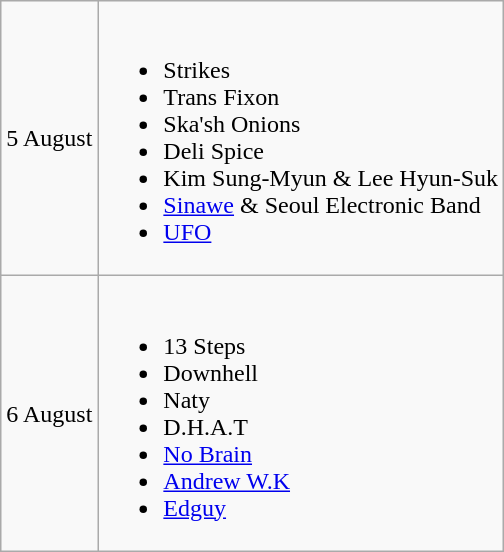<table class="wikitable">
<tr>
<td>5 August</td>
<td><br><ul><li> Strikes</li><li> Trans Fixon</li><li> Ska'sh Onions</li><li> Deli Spice</li><li> Kim Sung-Myun & Lee Hyun-Suk</li><li> <a href='#'>Sinawe</a> & Seoul Electronic Band</li><li> <a href='#'>UFO</a></li></ul></td>
</tr>
<tr>
<td>6 August</td>
<td><br><ul><li> 13 Steps</li><li> Downhell</li><li> Naty</li><li> D.H.A.T</li><li> <a href='#'>No Brain</a></li><li> <a href='#'>Andrew W.K</a></li><li> <a href='#'>Edguy</a></li></ul></td>
</tr>
</table>
